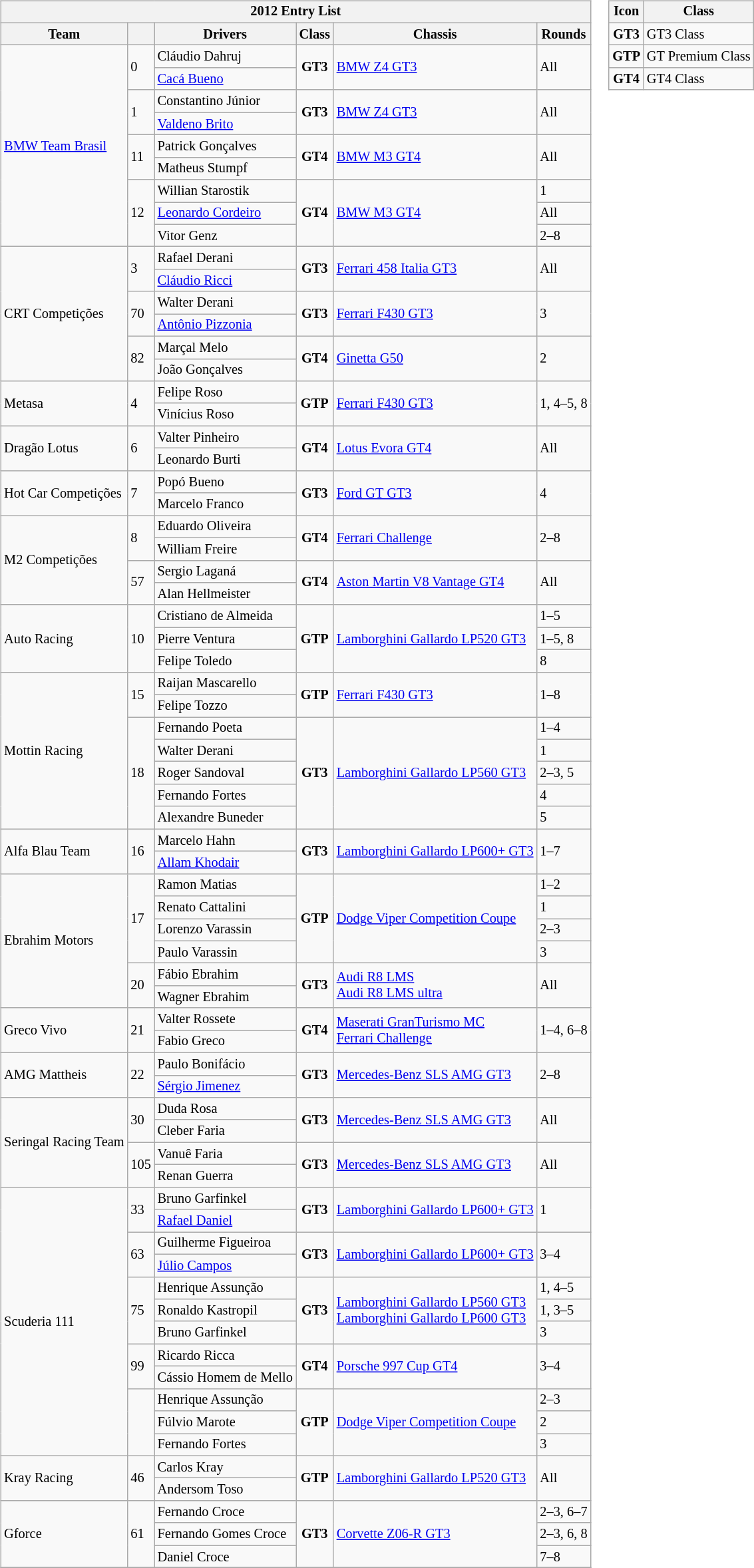<table>
<tr>
<td><br><table class="wikitable" style="font-size:85%">
<tr>
<th colspan=6>2012 Entry List</th>
</tr>
<tr>
<th>Team</th>
<th></th>
<th>Drivers</th>
<th>Class</th>
<th>Chassis</th>
<th>Rounds</th>
</tr>
<tr>
<td rowspan=9><a href='#'>BMW Team Brasil</a></td>
<td rowspan=2>0</td>
<td>Cláudio Dahruj</td>
<td rowspan=2 align="center"><strong><span>GT3</span></strong></td>
<td rowspan=2><a href='#'>BMW Z4 GT3</a></td>
<td rowspan=2>All</td>
</tr>
<tr>
<td><a href='#'>Cacá Bueno</a></td>
</tr>
<tr>
<td rowspan=2>1</td>
<td>Constantino Júnior</td>
<td rowspan=2 align="center"><strong><span>GT3</span></strong></td>
<td rowspan=2><a href='#'>BMW Z4 GT3</a></td>
<td rowspan=2>All</td>
</tr>
<tr>
<td><a href='#'>Valdeno Brito</a></td>
</tr>
<tr>
<td rowspan=2>11</td>
<td>Patrick Gonçalves</td>
<td rowspan=2 align="center"><strong><span>GT4</span></strong></td>
<td rowspan=2><a href='#'>BMW M3 GT4</a></td>
<td rowspan=2>All</td>
</tr>
<tr>
<td>Matheus Stumpf</td>
</tr>
<tr>
<td rowspan=3>12</td>
<td>Willian Starostik</td>
<td rowspan=3 align="center"><strong><span>GT4</span></strong></td>
<td rowspan=3><a href='#'>BMW M3 GT4</a></td>
<td>1</td>
</tr>
<tr>
<td><a href='#'>Leonardo Cordeiro</a></td>
<td>All</td>
</tr>
<tr>
<td>Vitor Genz</td>
<td>2–8</td>
</tr>
<tr>
<td rowspan=6>CRT Competições</td>
<td rowspan=2>3</td>
<td>Rafael Derani</td>
<td rowspan=2 align="center"><strong><span>GT3</span></strong></td>
<td rowspan=2><a href='#'>Ferrari 458 Italia GT3</a></td>
<td rowspan=2>All</td>
</tr>
<tr>
<td><a href='#'>Cláudio Ricci</a></td>
</tr>
<tr>
<td rowspan=2>70</td>
<td>Walter Derani</td>
<td rowspan=2 align="center"><strong><span>GT3</span></strong></td>
<td rowspan=2><a href='#'>Ferrari F430 GT3</a></td>
<td rowspan=2>3</td>
</tr>
<tr>
<td><a href='#'>Antônio Pizzonia</a></td>
</tr>
<tr>
<td rowspan=2>82</td>
<td>Marçal Melo</td>
<td rowspan=2 align="center"><strong><span>GT4</span></strong></td>
<td rowspan=2><a href='#'>Ginetta G50</a></td>
<td rowspan=2>2</td>
</tr>
<tr>
<td>João Gonçalves</td>
</tr>
<tr>
<td rowspan=2>Metasa</td>
<td rowspan=2>4</td>
<td>Felipe Roso</td>
<td rowspan=2 align=center><strong><span>GTP</span></strong></td>
<td rowspan=2><a href='#'>Ferrari F430 GT3</a></td>
<td rowspan=2>1, 4–5, 8</td>
</tr>
<tr>
<td>Vinícius Roso</td>
</tr>
<tr>
<td rowspan=2>Dragão Lotus</td>
<td rowspan=2>6</td>
<td>Valter Pinheiro</td>
<td rowspan=2 align=center><strong><span>GT4</span></strong></td>
<td rowspan=2><a href='#'>Lotus Evora GT4</a></td>
<td rowspan=2>All</td>
</tr>
<tr>
<td>Leonardo Burti</td>
</tr>
<tr>
<td rowspan=2>Hot Car Competições</td>
<td rowspan=2>7</td>
<td>Popó Bueno</td>
<td rowspan=2 align="center"><strong><span>GT3</span></strong></td>
<td rowspan=2><a href='#'>Ford GT GT3</a></td>
<td rowspan=2>4</td>
</tr>
<tr>
<td>Marcelo Franco</td>
</tr>
<tr>
<td rowspan=4>M2 Competições</td>
<td rowspan=2>8</td>
<td>Eduardo Oliveira</td>
<td rowspan=2 align=center><strong><span>GT4</span></strong></td>
<td rowspan=2><a href='#'>Ferrari Challenge</a></td>
<td rowspan=2>2–8</td>
</tr>
<tr>
<td>William Freire</td>
</tr>
<tr>
<td rowspan=2>57</td>
<td>Sergio Laganá</td>
<td rowspan=2 align=center><strong><span>GT4</span></strong></td>
<td rowspan=2><a href='#'>Aston Martin V8 Vantage GT4</a></td>
<td rowspan=2>All</td>
</tr>
<tr>
<td>Alan Hellmeister</td>
</tr>
<tr>
<td rowspan=3>Auto Racing</td>
<td rowspan=3>10</td>
<td>Cristiano de Almeida</td>
<td rowspan=3 align=center><strong><span>GTP</span></strong></td>
<td rowspan=3><a href='#'>Lamborghini Gallardo LP520 GT3</a></td>
<td>1–5</td>
</tr>
<tr>
<td>Pierre Ventura</td>
<td>1–5, 8</td>
</tr>
<tr>
<td>Felipe Toledo</td>
<td>8</td>
</tr>
<tr>
<td rowspan=7>Mottin Racing</td>
<td rowspan=2>15</td>
<td>Raijan Mascarello</td>
<td rowspan=2 align=center><strong><span>GTP</span></strong></td>
<td rowspan=2><a href='#'>Ferrari F430 GT3</a></td>
<td rowspan=2>1–8</td>
</tr>
<tr>
<td>Felipe Tozzo</td>
</tr>
<tr>
<td rowspan=5>18</td>
<td>Fernando Poeta</td>
<td rowspan=5 align="center"><strong><span>GT3</span></strong></td>
<td rowspan=5><a href='#'>Lamborghini Gallardo LP560 GT3</a></td>
<td>1–4</td>
</tr>
<tr>
<td>Walter Derani</td>
<td>1</td>
</tr>
<tr>
<td>Roger Sandoval</td>
<td>2–3, 5</td>
</tr>
<tr>
<td>Fernando Fortes</td>
<td>4</td>
</tr>
<tr>
<td>Alexandre Buneder</td>
<td>5</td>
</tr>
<tr>
<td rowspan=2>Alfa Blau Team</td>
<td rowspan=2>16</td>
<td>Marcelo Hahn</td>
<td rowspan=2 align="center"><strong><span>GT3</span></strong></td>
<td rowspan=2><a href='#'>Lamborghini Gallardo LP600+ GT3</a></td>
<td rowspan=2>1–7</td>
</tr>
<tr>
<td><a href='#'>Allam Khodair</a></td>
</tr>
<tr>
<td rowspan=6>Ebrahim Motors</td>
<td rowspan=4>17</td>
<td>Ramon Matias</td>
<td rowspan=4 align=center><strong><span>GTP</span></strong></td>
<td rowspan=4><a href='#'>Dodge Viper Competition Coupe</a></td>
<td>1–2</td>
</tr>
<tr>
<td>Renato Cattalini</td>
<td>1</td>
</tr>
<tr>
<td>Lorenzo Varassin</td>
<td>2–3</td>
</tr>
<tr>
<td>Paulo Varassin</td>
<td>3</td>
</tr>
<tr>
<td rowspan=2>20</td>
<td>Fábio Ebrahim</td>
<td rowspan=2 align="center"><strong><span>GT3</span></strong></td>
<td rowspan=2><a href='#'>Audi R8 LMS</a><br><a href='#'>Audi R8 LMS ultra</a></td>
<td rowspan=2>All</td>
</tr>
<tr>
<td>Wagner Ebrahim</td>
</tr>
<tr>
<td rowspan=2>Greco Vivo</td>
<td rowspan=2>21</td>
<td>Valter Rossete</td>
<td rowspan=2 align=center><strong><span>GT4</span></strong></td>
<td rowspan=2><a href='#'>Maserati GranTurismo MC</a><br><a href='#'>Ferrari Challenge</a></td>
<td rowspan=2>1–4, 6–8</td>
</tr>
<tr>
<td>Fabio Greco</td>
</tr>
<tr>
<td rowspan=2>AMG Mattheis</td>
<td rowspan=2>22</td>
<td>Paulo Bonifácio</td>
<td rowspan=2 align="center"><strong><span>GT3</span></strong></td>
<td rowspan=2><a href='#'>Mercedes-Benz SLS AMG GT3</a></td>
<td rowspan=2>2–8</td>
</tr>
<tr>
<td><a href='#'>Sérgio Jimenez</a></td>
</tr>
<tr>
<td rowspan=4>Seringal Racing Team</td>
<td rowspan=2>30</td>
<td>Duda Rosa</td>
<td rowspan=2 align="center"><strong><span>GT3</span></strong></td>
<td rowspan=2><a href='#'>Mercedes-Benz SLS AMG GT3</a></td>
<td rowspan=2>All</td>
</tr>
<tr>
<td>Cleber Faria</td>
</tr>
<tr>
<td rowspan=2>105</td>
<td>Vanuê Faria</td>
<td rowspan=2 align="center"><strong><span>GT3</span></strong></td>
<td rowspan=2><a href='#'>Mercedes-Benz SLS AMG GT3</a></td>
<td rowspan=2>All</td>
</tr>
<tr>
<td>Renan Guerra</td>
</tr>
<tr>
<td rowspan=12>Scuderia 111</td>
<td rowspan=2>33</td>
<td>Bruno Garfinkel</td>
<td rowspan=2 align="center"><strong><span>GT3</span></strong></td>
<td rowspan=2><a href='#'>Lamborghini Gallardo LP600+ GT3</a></td>
<td rowspan=2>1</td>
</tr>
<tr>
<td><a href='#'>Rafael Daniel</a></td>
</tr>
<tr>
<td rowspan=2>63</td>
<td>Guilherme Figueiroa</td>
<td rowspan=2 align="center"><strong><span>GT3</span></strong></td>
<td rowspan=2><a href='#'>Lamborghini Gallardo LP600+ GT3</a></td>
<td rowspan=2>3–4</td>
</tr>
<tr>
<td><a href='#'>Júlio Campos</a></td>
</tr>
<tr>
<td rowspan=3>75</td>
<td>Henrique Assunção</td>
<td rowspan=3 align="center"><strong><span>GT3</span></strong></td>
<td rowspan=3><a href='#'>Lamborghini Gallardo LP560 GT3</a><br><a href='#'>Lamborghini Gallardo LP600 GT3</a></td>
<td>1, 4–5</td>
</tr>
<tr>
<td>Ronaldo Kastropil</td>
<td>1, 3–5</td>
</tr>
<tr>
<td>Bruno Garfinkel</td>
<td>3</td>
</tr>
<tr>
<td rowspan=2>99</td>
<td>Ricardo Ricca</td>
<td rowspan=2 align=center><strong><span>GT4</span></strong></td>
<td rowspan=2><a href='#'>Porsche 997 Cup GT4</a></td>
<td rowspan=2>3–4</td>
</tr>
<tr>
<td>Cássio Homem de Mello</td>
</tr>
<tr>
<td rowspan=3></td>
<td>Henrique Assunção</td>
<td rowspan=3 align=center><strong><span>GTP</span></strong></td>
<td rowspan=3><a href='#'>Dodge Viper Competition Coupe</a></td>
<td>2–3</td>
</tr>
<tr>
<td>Fúlvio Marote</td>
<td>2</td>
</tr>
<tr>
<td>Fernando Fortes</td>
<td>3</td>
</tr>
<tr>
<td rowspan=2>Kray Racing</td>
<td rowspan=2>46</td>
<td>Carlos Kray</td>
<td rowspan=2 align=center><strong><span>GTP</span></strong></td>
<td rowspan=2><a href='#'>Lamborghini Gallardo LP520 GT3</a></td>
<td rowspan=2>All</td>
</tr>
<tr>
<td>Andersom Toso</td>
</tr>
<tr>
<td rowspan=3>Gforce</td>
<td rowspan=3>61</td>
<td>Fernando Croce</td>
<td rowspan=3 align="center"><strong><span>GT3</span></strong></td>
<td rowspan=3><a href='#'>Corvette Z06-R GT3</a></td>
<td>2–3, 6–7</td>
</tr>
<tr>
<td>Fernando Gomes Croce</td>
<td>2–3, 6, 8</td>
</tr>
<tr>
<td>Daniel Croce</td>
<td>7–8</td>
</tr>
<tr>
</tr>
</table>
</td>
<td valign="top"><br><table class="wikitable" style="font-size: 85%;">
<tr>
<th>Icon</th>
<th>Class</th>
</tr>
<tr>
<td align=center><strong><span>GT3</span></strong></td>
<td>GT3 Class</td>
</tr>
<tr>
<td align=center><strong><span>GTP</span></strong></td>
<td>GT Premium Class</td>
</tr>
<tr>
<td align=center><strong><span>GT4</span></strong></td>
<td>GT4 Class</td>
</tr>
</table>
</td>
</tr>
</table>
